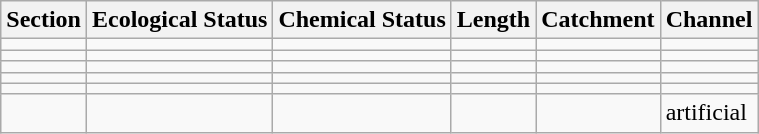<table class="wikitable">
<tr>
<th>Section</th>
<th>Ecological Status</th>
<th>Chemical Status</th>
<th>Length</th>
<th>Catchment</th>
<th>Channel</th>
</tr>
<tr>
<td></td>
<td></td>
<td></td>
<td></td>
<td></td>
<td></td>
</tr>
<tr>
<td></td>
<td></td>
<td></td>
<td></td>
<td></td>
<td></td>
</tr>
<tr>
<td></td>
<td></td>
<td></td>
<td></td>
<td></td>
<td></td>
</tr>
<tr>
<td></td>
<td></td>
<td></td>
<td></td>
<td></td>
<td></td>
</tr>
<tr>
<td></td>
<td></td>
<td></td>
<td></td>
<td></td>
<td></td>
</tr>
<tr>
<td></td>
<td></td>
<td></td>
<td></td>
<td></td>
<td>artificial</td>
</tr>
</table>
